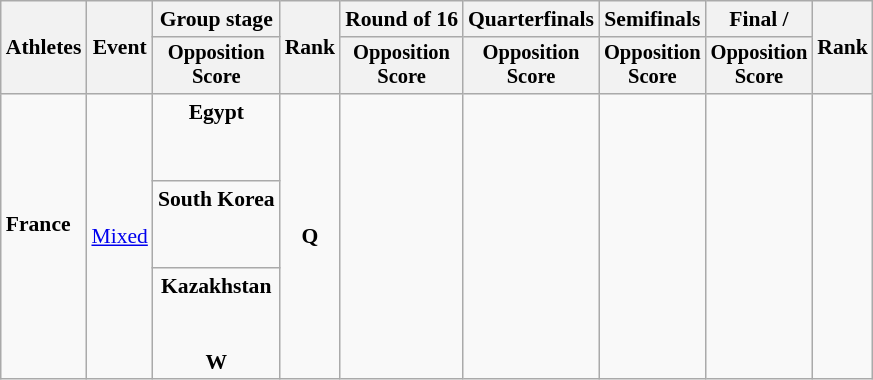<table class=wikitable style="font-size:90%">
<tr>
<th rowspan="2">Athletes</th>
<th rowspan="2">Event</th>
<th>Group stage</th>
<th rowspan="2">Rank</th>
<th>Round of 16</th>
<th>Quarterfinals</th>
<th>Semifinals</th>
<th>Final / </th>
<th rowspan=2>Rank</th>
</tr>
<tr style="font-size:95%">
<th>Opposition<br>Score</th>
<th>Opposition<br>Score</th>
<th>Opposition<br>Score</th>
<th>Opposition<br>Score</th>
<th>Opposition<br>Score</th>
</tr>
<tr align=center>
<td align=left rowspan=3><strong>France</strong><br><br></td>
<td align=left rowspan=3><a href='#'>Mixed</a></td>
<td><strong>Egypt</strong><br><br><br></td>
<td rowspan=3><strong>Q</strong></td>
<td rowspan=3></td>
<td rowspan=3></td>
<td rowspan=3></td>
<td rowspan=3></td>
<td rowspan=3></td>
</tr>
<tr align=center>
<td><strong>South Korea</strong><br><br><br></td>
</tr>
<tr align=center>
<td><strong>Kazakhstan</strong><br><br><br><strong>W</strong></td>
</tr>
</table>
